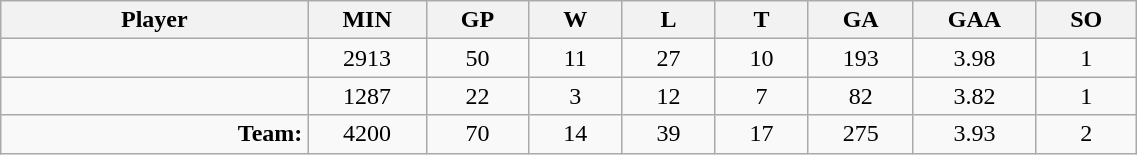<table class="wikitable sortable" width="60%">
<tr>
<th bgcolor="#DDDDFF" width="10%">Player</th>
<th width="3%" bgcolor="#DDDDFF" title="Minutes played">MIN</th>
<th width="3%" bgcolor="#DDDDFF" title="Games played in">GP</th>
<th width="3%" bgcolor="#DDDDFF" title="Wins">W</th>
<th width="3%" bgcolor="#DDDDFF"title="Losses">L</th>
<th width="3%" bgcolor="#DDDDFF" title="Ties">T</th>
<th width="3%" bgcolor="#DDDDFF" title="Goals against">GA</th>
<th width="3%" bgcolor="#DDDDFF" title="Goals against average">GAA</th>
<th width="3%" bgcolor="#DDDDFF"title="Shut-outs">SO</th>
</tr>
<tr align="center">
<td align="right"></td>
<td>2913</td>
<td>50</td>
<td>11</td>
<td>27</td>
<td>10</td>
<td>193</td>
<td>3.98</td>
<td>1</td>
</tr>
<tr align="center">
<td align="right"></td>
<td>1287</td>
<td>22</td>
<td>3</td>
<td>12</td>
<td>7</td>
<td>82</td>
<td>3.82</td>
<td>1</td>
</tr>
<tr align="center">
<td align="right"><strong>Team:</strong></td>
<td>4200</td>
<td>70</td>
<td>14</td>
<td>39</td>
<td>17</td>
<td>275</td>
<td>3.93</td>
<td>2</td>
</tr>
</table>
